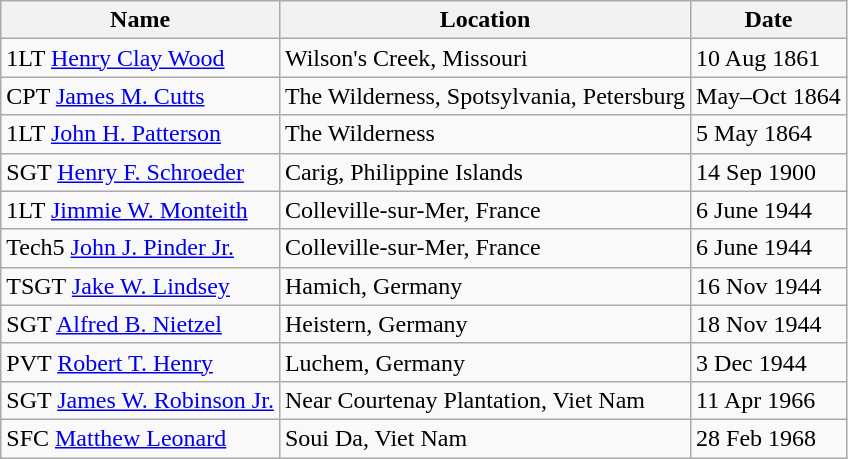<table class="wikitable">
<tr>
<th>Name</th>
<th>Location</th>
<th>Date</th>
</tr>
<tr>
<td>1LT <a href='#'>Henry Clay Wood</a></td>
<td>Wilson's Creek, Missouri</td>
<td>10 Aug 1861</td>
</tr>
<tr>
<td>CPT <a href='#'>James M. Cutts</a></td>
<td>The Wilderness, Spotsylvania, Petersburg</td>
<td>May–Oct 1864</td>
</tr>
<tr>
<td>1LT <a href='#'>John H. Patterson</a></td>
<td>The Wilderness</td>
<td>5 May 1864</td>
</tr>
<tr>
<td>SGT <a href='#'>Henry F. Schroeder</a></td>
<td>Carig, Philippine Islands</td>
<td>14 Sep 1900</td>
</tr>
<tr>
<td>1LT <a href='#'>Jimmie W. Monteith</a></td>
<td>Colleville-sur-Mer, France</td>
<td>6 June 1944</td>
</tr>
<tr>
<td>Tech5 <a href='#'>John J. Pinder Jr.</a></td>
<td>Colleville-sur-Mer, France</td>
<td>6 June 1944</td>
</tr>
<tr>
<td>TSGT <a href='#'>Jake W. Lindsey</a></td>
<td>Hamich, Germany</td>
<td>16 Nov 1944</td>
</tr>
<tr>
<td>SGT <a href='#'>Alfred B. Nietzel</a></td>
<td>Heistern, Germany</td>
<td>18 Nov 1944</td>
</tr>
<tr>
<td>PVT <a href='#'>Robert T. Henry</a></td>
<td>Luchem, Germany</td>
<td>3 Dec 1944</td>
</tr>
<tr>
<td>SGT <a href='#'>James W. Robinson Jr.</a></td>
<td>Near Courtenay Plantation, Viet Nam</td>
<td>11 Apr 1966</td>
</tr>
<tr>
<td>SFC <a href='#'>Matthew Leonard</a></td>
<td>Soui Da, Viet Nam</td>
<td>28 Feb 1968</td>
</tr>
</table>
